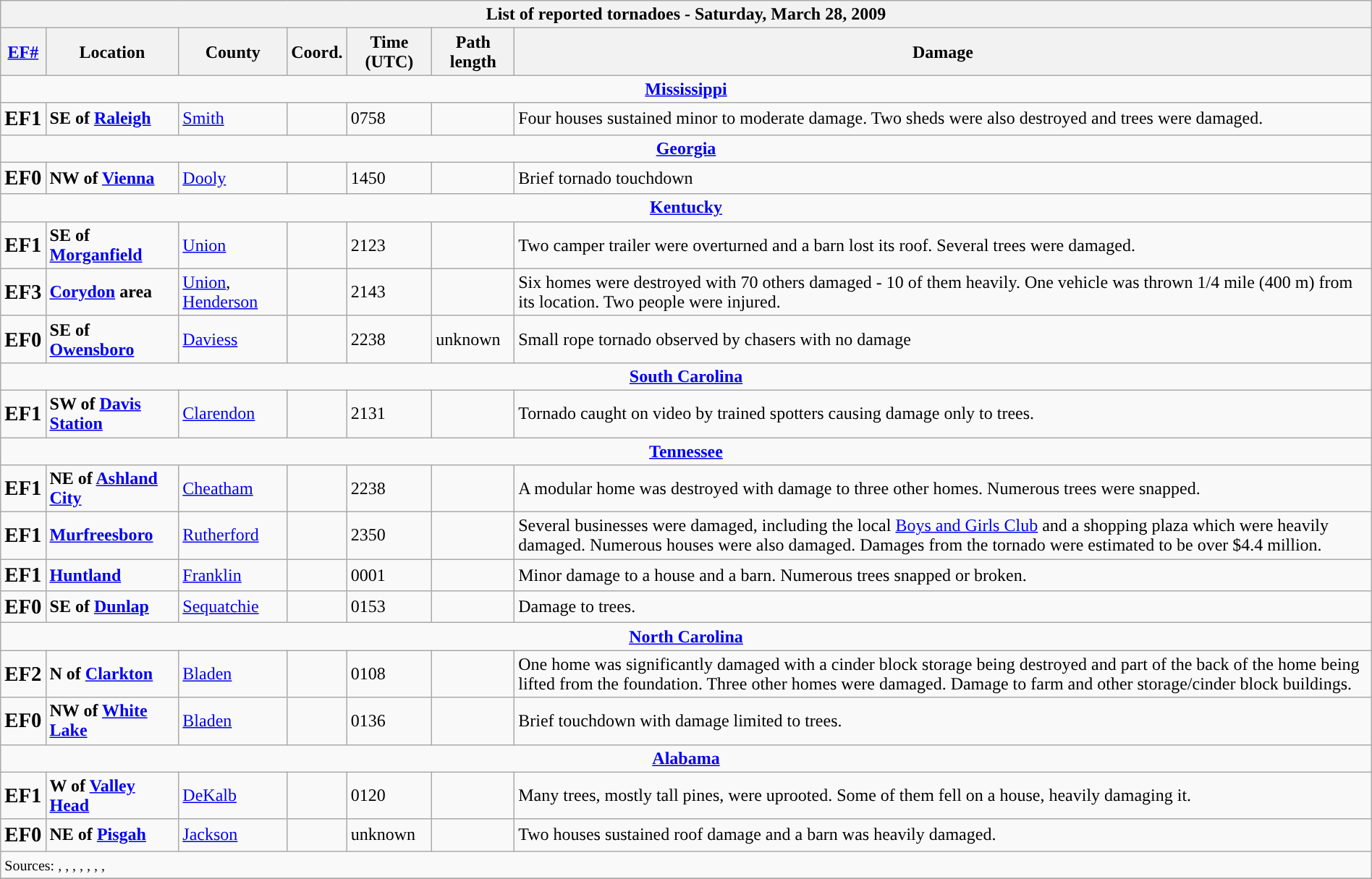<table class="wikitable collapsible" width="100%">
<tr>
<th colspan="7">List of reported tornadoes - Saturday, March 28, 2009</th>
</tr>
<tr>
<th><a href='#'>EF#</a></th>
<th>Location</th>
<th>County</th>
<th>Coord.</th>
<th>Time (UTC)</th>
<th>Path length</th>
<th>Damage</th>
</tr>
<tr>
<td colspan="7" align=center><strong><a href='#'>Mississippi</a></strong></td>
</tr>
<tr>
<td><big><strong>EF1</strong></big></td>
<td><strong>SE of <a href='#'>Raleigh</a></strong></td>
<td><a href='#'>Smith</a></td>
<td></td>
<td>0758</td>
<td></td>
<td>Four houses sustained minor to moderate damage. Two sheds were also destroyed and trees were damaged.</td>
</tr>
<tr>
<td colspan="7" align=center><strong><a href='#'>Georgia</a></strong></td>
</tr>
<tr>
<td><big><strong>EF0</strong></big></td>
<td><strong>NW of <a href='#'>Vienna</a></strong></td>
<td><a href='#'>Dooly</a></td>
<td></td>
<td>1450</td>
<td></td>
<td>Brief tornado touchdown</td>
</tr>
<tr>
<td colspan="7" align=center><strong><a href='#'>Kentucky</a></strong></td>
</tr>
<tr>
<td><big><strong>EF1</strong></big></td>
<td><strong>SE of <a href='#'>Morganfield</a></strong></td>
<td><a href='#'>Union</a></td>
<td></td>
<td>2123</td>
<td></td>
<td>Two camper trailer were overturned and a barn lost its roof. Several trees were damaged.</td>
</tr>
<tr>
<td><big><strong>EF3</strong></big></td>
<td><strong><a href='#'>Corydon</a> area</strong></td>
<td><a href='#'>Union</a>, <a href='#'>Henderson</a></td>
<td></td>
<td>2143</td>
<td></td>
<td>Six homes were destroyed with 70 others damaged - 10 of them heavily. One vehicle was thrown 1/4 mile (400 m) from its location. Two people were injured.</td>
</tr>
<tr>
<td><big><strong>EF0</strong></big></td>
<td><strong>SE of <a href='#'>Owensboro</a></strong></td>
<td><a href='#'>Daviess</a></td>
<td></td>
<td>2238</td>
<td>unknown</td>
<td>Small rope tornado observed by chasers with no damage</td>
</tr>
<tr>
<td colspan="7" align=center><strong><a href='#'>South Carolina</a></strong></td>
</tr>
<tr>
<td><big><strong>EF1</strong></big></td>
<td><strong>SW of <a href='#'>Davis Station</a></strong></td>
<td><a href='#'>Clarendon</a></td>
<td></td>
<td>2131</td>
<td></td>
<td>Tornado caught on video by trained spotters causing damage only to trees.</td>
</tr>
<tr>
<td colspan="7" align=center><strong><a href='#'>Tennessee</a></strong></td>
</tr>
<tr>
<td><big><strong>EF1</strong></big></td>
<td><strong>NE of <a href='#'>Ashland City</a></strong></td>
<td><a href='#'>Cheatham</a></td>
<td></td>
<td>2238</td>
<td></td>
<td>A modular home was destroyed with damage to three other homes. Numerous trees were snapped.</td>
</tr>
<tr>
<td><big><strong>EF1</strong></big></td>
<td><strong><a href='#'>Murfreesboro</a></strong></td>
<td><a href='#'>Rutherford</a></td>
<td></td>
<td>2350</td>
<td></td>
<td>Several businesses were damaged, including the local <a href='#'>Boys and Girls Club</a> and a shopping plaza which were heavily damaged. Numerous houses were also damaged. Damages from the tornado were estimated to be over $4.4 million.</td>
</tr>
<tr>
<td><big><strong>EF1</strong></big></td>
<td><strong><a href='#'>Huntland</a></strong></td>
<td><a href='#'>Franklin</a></td>
<td></td>
<td>0001</td>
<td></td>
<td>Minor damage to a house and a barn. Numerous trees snapped or broken.</td>
</tr>
<tr>
<td><big><strong>EF0</strong></big></td>
<td><strong>SE of <a href='#'>Dunlap</a></strong></td>
<td><a href='#'>Sequatchie</a></td>
<td></td>
<td>0153</td>
<td></td>
<td>Damage to trees.</td>
</tr>
<tr>
<td colspan="7" align=center><strong><a href='#'>North Carolina</a></strong></td>
</tr>
<tr>
<td><big><strong>EF2</strong></big></td>
<td><strong>N of <a href='#'>Clarkton</a></strong></td>
<td><a href='#'>Bladen</a></td>
<td></td>
<td>0108</td>
<td></td>
<td>One home was significantly damaged with a cinder block storage being destroyed and part of the back of the home being lifted from the foundation. Three other homes were damaged. Damage to farm and other storage/cinder block buildings.</td>
</tr>
<tr>
<td><big><strong>EF0</strong></big></td>
<td><strong>NW of <a href='#'>White Lake</a></strong></td>
<td><a href='#'>Bladen</a></td>
<td></td>
<td>0136</td>
<td></td>
<td>Brief touchdown with damage limited to trees.</td>
</tr>
<tr>
<td colspan="7" align=center><strong><a href='#'>Alabama</a></strong></td>
</tr>
<tr>
<td><big><strong>EF1</strong></big></td>
<td><strong>W of <a href='#'>Valley Head</a></strong></td>
<td><a href='#'>DeKalb</a></td>
<td></td>
<td>0120</td>
<td></td>
<td>Many trees, mostly tall pines, were uprooted. Some of them fell on a house, heavily damaging it.</td>
</tr>
<tr>
<td><big><strong>EF0</strong></big></td>
<td><strong>NE of <a href='#'>Pisgah</a></strong></td>
<td><a href='#'>Jackson</a></td>
<td></td>
<td>unknown</td>
<td></td>
<td>Two houses sustained roof damage and a barn was heavily damaged.</td>
</tr>
<tr>
<td colspan="7"><small>Sources: , , , , , , , </small></td>
</tr>
<tr>
</tr>
</table>
